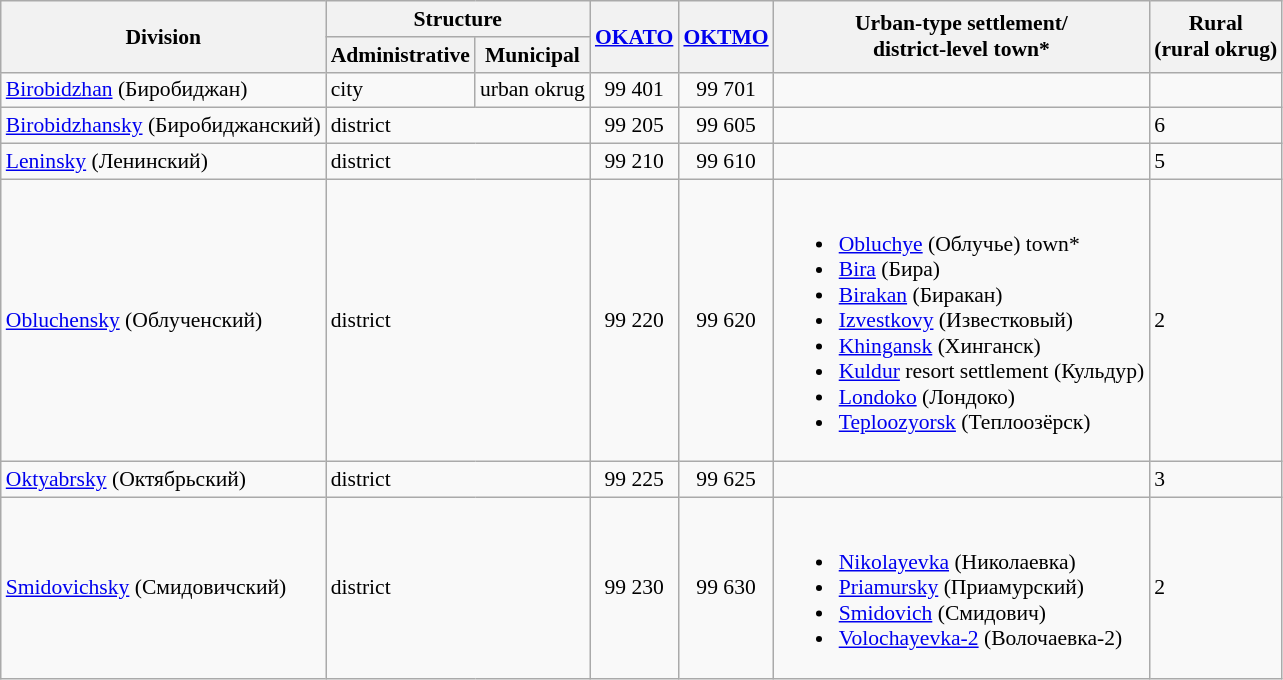<table class="wikitable" style="padding: 24em 0; border: 1px #aaa solid; border-collapse: collapse; font-size: 90%;">
<tr>
<th colspan="2" rowspan="2">Division</th>
<th colspan="2">Structure</th>
<th rowspan="2"><a href='#'>OKATO</a></th>
<th rowspan="2"><a href='#'>OKTMO</a></th>
<th rowspan="2">Urban-type settlement/<br>district-level town*</th>
<th rowspan="2">Rural<br>(rural okrug)</th>
</tr>
<tr>
<th>Administrative</th>
<th>Municipal</th>
</tr>
<tr>
<td colspan="2"><a href='#'>Birobidzhan</a> (Биробиджан)</td>
<td>city</td>
<td>urban okrug</td>
<td align="center">99 401</td>
<td align="center">99 701</td>
<td></td>
<td></td>
</tr>
<tr>
<td colspan="2"><a href='#'>Birobidzhansky</a> (Биробиджанский)</td>
<td colspan="2">district</td>
<td align="center">99 205</td>
<td align="center">99 605</td>
<td></td>
<td>6</td>
</tr>
<tr>
<td colspan="2"><a href='#'>Leninsky</a> (Ленинский)</td>
<td colspan="2">district</td>
<td align="center">99 210</td>
<td align="center">99 610</td>
<td></td>
<td>5</td>
</tr>
<tr>
<td colspan="2"><a href='#'>Obluchensky</a> (Облученский)</td>
<td colspan="2">district</td>
<td align="center">99 220</td>
<td align="center">99 620</td>
<td><br><ul><li><a href='#'>Obluchye</a> (Облучье) town*</li><li><a href='#'>Bira</a> (Бира)</li><li><a href='#'>Birakan</a> (Биракан)</li><li><a href='#'>Izvestkovy</a> (Известковый)</li><li><a href='#'>Khingansk</a> (Хинганск)</li><li><a href='#'>Kuldur</a> resort settlement (Кульдур)</li><li><a href='#'>Londoko</a> (Лондоко)</li><li><a href='#'>Teploozyorsk</a> (Теплоозёрск)</li></ul></td>
<td>2</td>
</tr>
<tr>
<td colspan="2"><a href='#'>Oktyabrsky</a> (Октябрьский)</td>
<td colspan="2">district</td>
<td align="center">99 225</td>
<td align="center">99 625</td>
<td></td>
<td>3</td>
</tr>
<tr>
<td colspan="2"><a href='#'>Smidovichsky</a> (Смидовичский)</td>
<td colspan="2">district</td>
<td align="center">99 230</td>
<td align="center">99 630</td>
<td><br><ul><li><a href='#'>Nikolayevka</a> (Николаевка)</li><li><a href='#'>Priamursky</a> (Приамурский)</li><li><a href='#'>Smidovich</a> (Смидович)</li><li><a href='#'>Volochayevka-2</a> (Волочаевка-2)</li></ul></td>
<td>2</td>
</tr>
</table>
